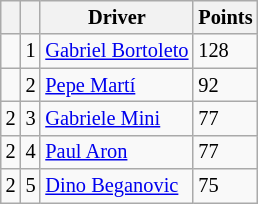<table class="wikitable" style="font-size: 85%;">
<tr>
<th></th>
<th></th>
<th>Driver</th>
<th>Points</th>
</tr>
<tr>
<td align="left"></td>
<td align="center">1</td>
<td> <a href='#'>Gabriel Bortoleto</a></td>
<td>128</td>
</tr>
<tr>
<td align="left"></td>
<td align="center">2</td>
<td> <a href='#'>Pepe Martí</a></td>
<td>92</td>
</tr>
<tr>
<td align="left"> 2</td>
<td align="center">3</td>
<td> <a href='#'>Gabriele Mini</a></td>
<td>77</td>
</tr>
<tr>
<td align="left"> 2</td>
<td align="center">4</td>
<td> <a href='#'>Paul Aron</a></td>
<td>77</td>
</tr>
<tr>
<td align="left"> 2</td>
<td align="center">5</td>
<td> <a href='#'>Dino Beganovic</a></td>
<td>75</td>
</tr>
</table>
